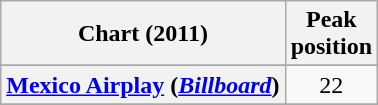<table class="wikitable sortable plainrowheaders" style="text-align:center">
<tr>
<th>Chart (2011)</th>
<th>Peak<br>position</th>
</tr>
<tr>
</tr>
<tr>
</tr>
<tr>
</tr>
<tr>
<th scope="row"><a href='#'>Mexico Airplay</a> (<em><a href='#'>Billboard</a></em>)</th>
<td>22</td>
</tr>
<tr>
</tr>
<tr>
</tr>
<tr>
</tr>
</table>
